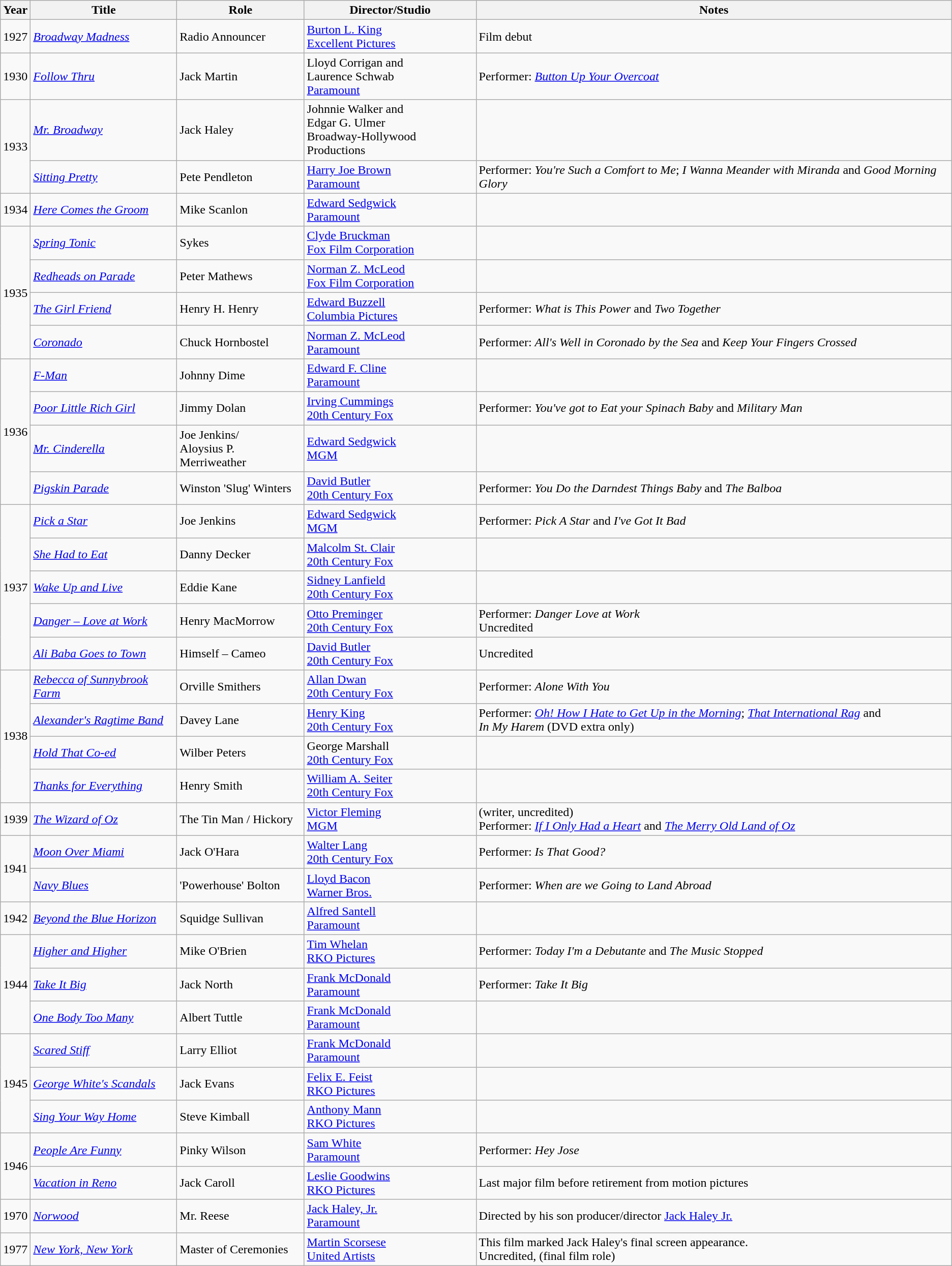<table class="wikitable">
<tr>
<th>Year</th>
<th>Title</th>
<th>Role</th>
<th>Director/Studio</th>
<th>Notes</th>
</tr>
<tr>
<td>1927</td>
<td><em><a href='#'>Broadway Madness</a></em></td>
<td>Radio Announcer</td>
<td><a href='#'>Burton L. King</a><br><a href='#'>Excellent Pictures</a></td>
<td>Film debut</td>
</tr>
<tr>
<td>1930</td>
<td><em><a href='#'>Follow Thru</a></em></td>
<td>Jack Martin</td>
<td>Lloyd Corrigan and <br>Laurence Schwab<br><a href='#'>Paramount</a></td>
<td>Performer: <em><a href='#'>Button Up Your Overcoat</a></em></td>
</tr>
<tr>
<td rowspan="2">1933</td>
<td><em><a href='#'>Mr. Broadway</a></em></td>
<td>Jack Haley</td>
<td>Johnnie Walker and<br>Edgar G. Ulmer<br>Broadway-Hollywood Productions</td>
<td></td>
</tr>
<tr Salt Water Daffy (1933 film) Jack Haley and Shemp Howard>
<td><em><a href='#'>Sitting Pretty</a></em></td>
<td>Pete Pendleton</td>
<td><a href='#'>Harry Joe Brown</a><br><a href='#'>Paramount</a></td>
<td>Performer: <em>You're Such a Comfort to Me</em>; <em>I Wanna Meander with Miranda</em> and <em>Good Morning Glory</em></td>
</tr>
<tr>
<td>1934</td>
<td><em><a href='#'>Here Comes the Groom</a></em></td>
<td>Mike Scanlon</td>
<td><a href='#'>Edward Sedgwick</a><br><a href='#'>Paramount</a></td>
<td></td>
</tr>
<tr>
<td rowspan="4">1935</td>
<td><em><a href='#'>Spring Tonic</a></em></td>
<td>Sykes</td>
<td><a href='#'>Clyde Bruckman</a><br><a href='#'>Fox Film Corporation</a></td>
<td></td>
</tr>
<tr>
<td><em><a href='#'>Redheads on Parade</a></em></td>
<td>Peter Mathews</td>
<td><a href='#'>Norman Z. McLeod</a><br><a href='#'>Fox Film Corporation</a></td>
<td></td>
</tr>
<tr>
<td><em><a href='#'>The Girl Friend</a></em></td>
<td>Henry H. Henry</td>
<td><a href='#'>Edward Buzzell</a><br><a href='#'>Columbia Pictures</a></td>
<td>Performer: <em>What is This Power</em> and <em>Two Together</em></td>
</tr>
<tr>
<td><em><a href='#'>Coronado</a></em></td>
<td>Chuck Hornbostel</td>
<td><a href='#'>Norman Z. McLeod</a><br><a href='#'>Paramount</a></td>
<td>Performer: <em>All's Well in Coronado by the Sea</em> and <em>Keep Your Fingers Crossed</em></td>
</tr>
<tr>
<td rowspan="4">1936</td>
<td><em><a href='#'>F-Man</a></em></td>
<td>Johnny Dime</td>
<td><a href='#'>Edward F. Cline</a><br><a href='#'>Paramount</a></td>
<td></td>
</tr>
<tr>
<td><em><a href='#'>Poor Little Rich Girl</a></em></td>
<td>Jimmy Dolan</td>
<td><a href='#'>Irving Cummings</a><br><a href='#'>20th Century Fox</a></td>
<td>Performer: <em>You've got to Eat your Spinach Baby</em> and <em>Military Man</em></td>
</tr>
<tr>
<td><em><a href='#'>Mr. Cinderella</a></em></td>
<td>Joe Jenkins/<br>Aloysius P. Merriweather</td>
<td><a href='#'>Edward Sedgwick</a><br><a href='#'>MGM</a></td>
<td></td>
</tr>
<tr>
<td><em><a href='#'>Pigskin Parade</a></em></td>
<td>Winston 'Slug' Winters</td>
<td><a href='#'>David Butler</a><br><a href='#'>20th Century Fox</a></td>
<td>Performer: <em>You Do the Darndest Things Baby</em> and <em>The Balboa</em></td>
</tr>
<tr>
<td rowspan="5">1937</td>
<td><em><a href='#'>Pick a Star</a></em></td>
<td>Joe Jenkins</td>
<td><a href='#'>Edward Sedgwick</a><br><a href='#'>MGM</a></td>
<td>Performer: <em>Pick A Star</em> and <em>I've Got It Bad</em></td>
</tr>
<tr>
<td><em><a href='#'>She Had to Eat</a></em></td>
<td>Danny Decker</td>
<td><a href='#'>Malcolm St. Clair</a><br><a href='#'>20th Century Fox</a></td>
<td></td>
</tr>
<tr>
<td><em><a href='#'>Wake Up and Live</a></em></td>
<td>Eddie Kane</td>
<td><a href='#'>Sidney Lanfield</a><br><a href='#'>20th Century Fox</a></td>
<td></td>
</tr>
<tr>
<td><em><a href='#'>Danger – Love at Work</a></em></td>
<td>Henry MacMorrow</td>
<td><a href='#'>Otto Preminger</a><br><a href='#'>20th Century Fox</a></td>
<td>Performer: <em>Danger Love at Work</em> <br>Uncredited</td>
</tr>
<tr>
<td><em><a href='#'>Ali Baba Goes to Town</a></em></td>
<td>Himself – Cameo</td>
<td><a href='#'>David Butler</a><br><a href='#'>20th Century Fox</a></td>
<td>Uncredited</td>
</tr>
<tr>
<td rowspan="4">1938</td>
<td><em><a href='#'>Rebecca of Sunnybrook Farm</a></em></td>
<td>Orville Smithers</td>
<td><a href='#'>Allan Dwan</a><br><a href='#'>20th Century Fox</a></td>
<td>Performer: <em>Alone With You</em></td>
</tr>
<tr>
<td><em><a href='#'>Alexander's Ragtime Band</a></em></td>
<td>Davey Lane</td>
<td><a href='#'>Henry King</a><br><a href='#'>20th Century Fox</a></td>
<td>Performer: <em><a href='#'>Oh! How I Hate to Get Up in the Morning</a></em>; <em><a href='#'>That International Rag</a></em> and<br><em>In My Harem</em> (DVD extra only)</td>
</tr>
<tr>
<td><em><a href='#'>Hold That Co-ed</a></em></td>
<td>Wilber Peters</td>
<td>George Marshall<br><a href='#'>20th Century Fox</a></td>
<td></td>
</tr>
<tr>
<td><em><a href='#'>Thanks for Everything</a></em></td>
<td>Henry Smith</td>
<td><a href='#'>William A. Seiter</a><br><a href='#'>20th Century Fox</a></td>
<td></td>
</tr>
<tr>
<td>1939</td>
<td><em><a href='#'>The Wizard of Oz</a></em></td>
<td>The Tin Man / Hickory</td>
<td><a href='#'>Victor Fleming</a><br><a href='#'>MGM</a></td>
<td>(writer, uncredited)<br>Performer: <em><a href='#'>If I Only Had a Heart</a></em> and <em><a href='#'>The Merry Old Land of Oz</a></em></td>
</tr>
<tr>
<td rowspan="2">1941</td>
<td><em><a href='#'>Moon Over Miami</a></em></td>
<td>Jack O'Hara</td>
<td><a href='#'>Walter Lang</a><br><a href='#'>20th Century Fox</a></td>
<td>Performer: <em>Is That Good?</em></td>
</tr>
<tr>
<td><em><a href='#'>Navy Blues</a></em></td>
<td>'Powerhouse' Bolton</td>
<td><a href='#'>Lloyd Bacon</a><br><a href='#'>Warner Bros.</a></td>
<td>Performer: <em>When are we Going to Land Abroad</em></td>
</tr>
<tr>
<td>1942</td>
<td><em><a href='#'>Beyond the Blue Horizon</a></em></td>
<td>Squidge Sullivan</td>
<td><a href='#'>Alfred Santell</a><br><a href='#'>Paramount</a></td>
<td></td>
</tr>
<tr>
<td rowspan="3">1944</td>
<td><em><a href='#'>Higher and Higher</a></em></td>
<td>Mike O'Brien</td>
<td><a href='#'>Tim Whelan</a><br><a href='#'>RKO Pictures</a></td>
<td>Performer: <em>Today I'm a Debutante</em> and <em>The Music Stopped</em></td>
</tr>
<tr>
<td><em><a href='#'>Take It Big</a></em></td>
<td>Jack North</td>
<td><a href='#'>Frank McDonald</a><br><a href='#'>Paramount</a></td>
<td>Performer: <em>Take It Big</em></td>
</tr>
<tr>
<td><em><a href='#'>One Body Too Many</a></em></td>
<td>Albert Tuttle</td>
<td><a href='#'>Frank McDonald</a><br><a href='#'>Paramount</a></td>
<td></td>
</tr>
<tr>
<td rowspan="3">1945</td>
<td><em><a href='#'>Scared Stiff</a></em></td>
<td>Larry Elliot</td>
<td><a href='#'>Frank McDonald</a><br><a href='#'>Paramount</a></td>
<td></td>
</tr>
<tr>
<td><em><a href='#'>George White's Scandals</a></em></td>
<td>Jack Evans</td>
<td><a href='#'>Felix E. Feist</a><br><a href='#'>RKO Pictures</a></td>
<td></td>
</tr>
<tr>
<td><em><a href='#'>Sing Your Way Home</a></em></td>
<td>Steve Kimball</td>
<td><a href='#'>Anthony Mann</a><br><a href='#'>RKO Pictures</a></td>
<td></td>
</tr>
<tr>
<td rowspan="2">1946</td>
<td><em><a href='#'>People Are Funny</a></em></td>
<td>Pinky Wilson</td>
<td><a href='#'>Sam White</a><br><a href='#'>Paramount</a></td>
<td>Performer: <em>Hey Jose</em></td>
</tr>
<tr>
<td><em><a href='#'>Vacation in Reno</a></em></td>
<td>Jack Caroll</td>
<td><a href='#'>Leslie Goodwins</a><br><a href='#'>RKO Pictures</a></td>
<td>Last major film before retirement from motion pictures</td>
</tr>
<tr>
<td>1970</td>
<td><em><a href='#'>Norwood</a></em></td>
<td>Mr. Reese</td>
<td><a href='#'>Jack Haley, Jr.</a> <br><a href='#'>Paramount</a></td>
<td>Directed by his son producer/director <a href='#'>Jack Haley Jr.</a></td>
</tr>
<tr>
<td>1977</td>
<td><em><a href='#'>New York, New York</a></em></td>
<td>Master of Ceremonies</td>
<td><a href='#'>Martin Scorsese</a><br><a href='#'>United Artists</a></td>
<td>This film marked Jack Haley's final screen appearance.<br>Uncredited, (final film role)</td>
</tr>
</table>
